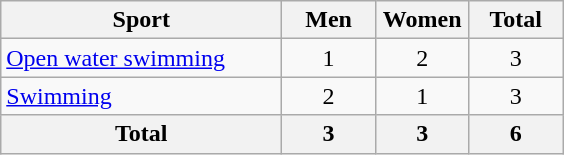<table class="wikitable sortable" style="text-align:center;">
<tr>
<th width=180>Sport</th>
<th width=55>Men</th>
<th width=55>Women</th>
<th width=55>Total</th>
</tr>
<tr>
<td align=left><a href='#'>Open water swimming</a></td>
<td>1</td>
<td>2</td>
<td>3</td>
</tr>
<tr>
<td align=left><a href='#'>Swimming</a></td>
<td>2</td>
<td>1</td>
<td>3</td>
</tr>
<tr>
<th>Total</th>
<th>3</th>
<th>3</th>
<th>6</th>
</tr>
</table>
